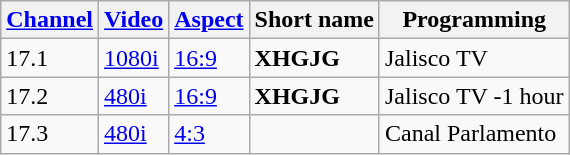<table class="wikitable sortable">
<tr>
<th><a href='#'>Channel</a></th>
<th><a href='#'>Video</a></th>
<th><a href='#'>Aspect</a></th>
<th>Short name</th>
<th>Programming</th>
</tr>
<tr>
<td>17.1</td>
<td rowspan=1><a href='#'>1080i</a></td>
<td rowspan=1><a href='#'>16:9</a></td>
<td><strong>XHGJG</strong></td>
<td>Jalisco TV</td>
</tr>
<tr>
<td>17.2</td>
<td><a href='#'>480i</a></td>
<td><a href='#'>16:9</a></td>
<td><strong>XHGJG</strong></td>
<td>Jalisco TV -1 hour</td>
</tr>
<tr>
<td>17.3</td>
<td rowspan=1><a href='#'>480i</a></td>
<td rowspan=1><a href='#'>4:3</a></td>
<td></td>
<td>Canal Parlamento</td>
</tr>
</table>
